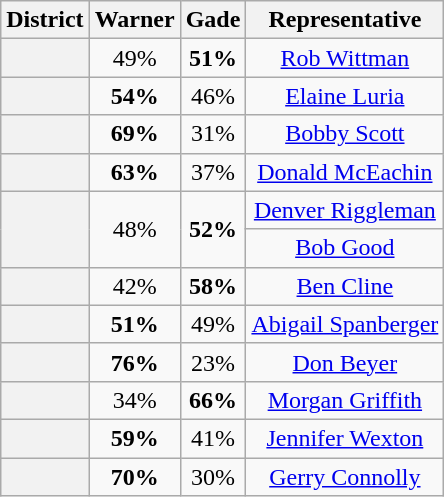<table class=wikitable>
<tr>
<th>District</th>
<th>Warner</th>
<th>Gade</th>
<th>Representative</th>
</tr>
<tr align=center>
<th></th>
<td>49%</td>
<td><strong>51%</strong></td>
<td><a href='#'>Rob Wittman</a></td>
</tr>
<tr align=center>
<th></th>
<td><strong>54%</strong></td>
<td>46%</td>
<td><a href='#'>Elaine Luria</a></td>
</tr>
<tr align=center>
<th></th>
<td><strong>69%</strong></td>
<td>31%</td>
<td><a href='#'>Bobby Scott</a></td>
</tr>
<tr align=center>
<th></th>
<td><strong>63%</strong></td>
<td>37%</td>
<td><a href='#'>Donald McEachin</a></td>
</tr>
<tr align=center>
<th rowspan=2 ></th>
<td rowspan=2>48%</td>
<td rowspan=2><strong>52%</strong></td>
<td><a href='#'>Denver Riggleman</a></td>
</tr>
<tr align=center>
<td><a href='#'>Bob Good</a></td>
</tr>
<tr align=center>
<th></th>
<td>42%</td>
<td><strong>58%</strong></td>
<td><a href='#'>Ben Cline</a></td>
</tr>
<tr align=center>
<th></th>
<td><strong>51%</strong></td>
<td>49%</td>
<td><a href='#'>Abigail Spanberger</a></td>
</tr>
<tr align=center>
<th></th>
<td><strong>76%</strong></td>
<td>23%</td>
<td><a href='#'>Don Beyer</a></td>
</tr>
<tr align=center>
<th></th>
<td>34%</td>
<td><strong>66%</strong></td>
<td><a href='#'>Morgan Griffith</a></td>
</tr>
<tr align=center>
<th></th>
<td><strong>59%</strong></td>
<td>41%</td>
<td><a href='#'>Jennifer Wexton</a></td>
</tr>
<tr align=center>
<th></th>
<td><strong>70%</strong></td>
<td>30%</td>
<td><a href='#'>Gerry Connolly</a></td>
</tr>
</table>
